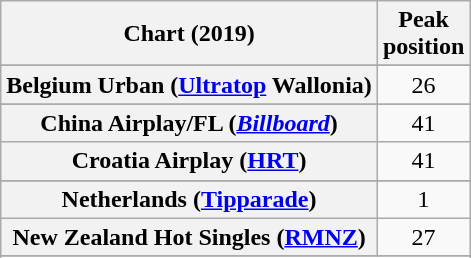<table class="wikitable sortable plainrowheaders" style="text-align: center;">
<tr>
<th scope="col">Chart (2019)</th>
<th scope="col">Peak<br>position</th>
</tr>
<tr>
</tr>
<tr>
<th scope="row">Belgium Urban (<a href='#'>Ultratop</a> Wallonia)</th>
<td>26</td>
</tr>
<tr>
</tr>
<tr>
<th scope="row">China Airplay/FL (<em><a href='#'>Billboard</a></em>)</th>
<td>41</td>
</tr>
<tr>
<th scope="row">Croatia Airplay (<a href='#'>HRT</a>)</th>
<td>41</td>
</tr>
<tr>
</tr>
<tr>
<th scope="row">Netherlands (<a href='#'>Tipparade</a>)</th>
<td>1</td>
</tr>
<tr>
<th scope="row">New Zealand Hot Singles (<a href='#'>RMNZ</a>)</th>
<td>27</td>
</tr>
<tr>
</tr>
<tr>
</tr>
</table>
